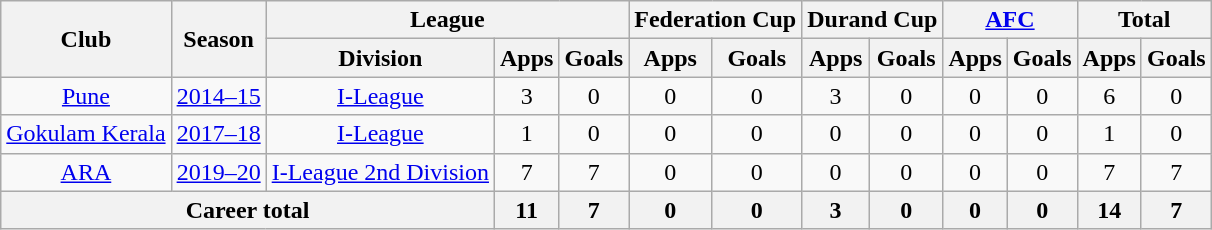<table class="wikitable" style="text-align: center;">
<tr>
<th rowspan="2">Club</th>
<th rowspan="2">Season</th>
<th colspan="3">League</th>
<th colspan="2">Federation Cup</th>
<th colspan="2">Durand Cup</th>
<th colspan="2"><a href='#'>AFC</a></th>
<th colspan="2">Total</th>
</tr>
<tr>
<th>Division</th>
<th>Apps</th>
<th>Goals</th>
<th>Apps</th>
<th>Goals</th>
<th>Apps</th>
<th>Goals</th>
<th>Apps</th>
<th>Goals</th>
<th>Apps</th>
<th>Goals</th>
</tr>
<tr>
<td rowspan="1"><a href='#'>Pune</a></td>
<td><a href='#'>2014–15</a></td>
<td><a href='#'>I-League</a></td>
<td>3</td>
<td>0</td>
<td>0</td>
<td>0</td>
<td>3</td>
<td>0</td>
<td>0</td>
<td>0</td>
<td>6</td>
<td>0</td>
</tr>
<tr>
<td rowspan="1"><a href='#'>Gokulam Kerala</a></td>
<td><a href='#'>2017–18</a></td>
<td><a href='#'>I-League</a></td>
<td>1</td>
<td>0</td>
<td>0</td>
<td>0</td>
<td>0</td>
<td>0</td>
<td>0</td>
<td>0</td>
<td>1</td>
<td>0</td>
</tr>
<tr>
<td rowspan="1"><a href='#'>ARA</a></td>
<td><a href='#'>2019–20</a></td>
<td><a href='#'>I-League 2nd Division</a></td>
<td>7</td>
<td>7</td>
<td>0</td>
<td>0</td>
<td>0</td>
<td>0</td>
<td>0</td>
<td>0</td>
<td>7</td>
<td>7</td>
</tr>
<tr>
<th colspan="3">Career total</th>
<th>11</th>
<th>7</th>
<th>0</th>
<th>0</th>
<th>3</th>
<th>0</th>
<th>0</th>
<th>0</th>
<th>14</th>
<th>7</th>
</tr>
</table>
